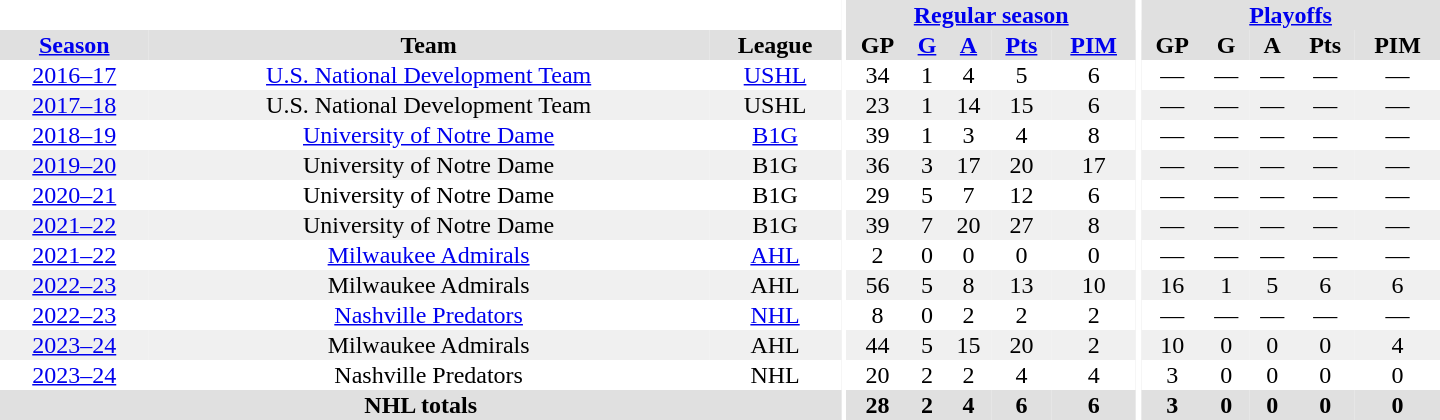<table border="0" cellpadding="1" cellspacing="0" style="text-align:center; width:60em">
<tr bgcolor="#e0e0e0">
<th colspan="3" bgcolor="#ffffff"></th>
<th rowspan="100" bgcolor="#ffffff"></th>
<th colspan="5"><a href='#'>Regular season</a></th>
<th rowspan="100" bgcolor="#ffffff"></th>
<th colspan="5"><a href='#'>Playoffs</a></th>
</tr>
<tr bgcolor="#e0e0e0">
<th><a href='#'>Season</a></th>
<th>Team</th>
<th>League</th>
<th>GP</th>
<th><a href='#'>G</a></th>
<th><a href='#'>A</a></th>
<th><a href='#'>Pts</a></th>
<th><a href='#'>PIM</a></th>
<th>GP</th>
<th>G</th>
<th>A</th>
<th>Pts</th>
<th>PIM</th>
</tr>
<tr>
<td><a href='#'>2016–17</a></td>
<td><a href='#'>U.S. National Development Team</a></td>
<td><a href='#'>USHL</a></td>
<td>34</td>
<td>1</td>
<td>4</td>
<td>5</td>
<td>6</td>
<td>—</td>
<td>—</td>
<td>—</td>
<td>—</td>
<td>—</td>
</tr>
<tr bgcolor="#f0f0f0">
<td><a href='#'>2017–18</a></td>
<td>U.S. National Development Team</td>
<td>USHL</td>
<td>23</td>
<td>1</td>
<td>14</td>
<td>15</td>
<td>6</td>
<td>—</td>
<td>—</td>
<td>—</td>
<td>—</td>
<td>—</td>
</tr>
<tr>
<td><a href='#'>2018–19</a></td>
<td><a href='#'>University of Notre Dame</a></td>
<td><a href='#'>B1G</a></td>
<td>39</td>
<td>1</td>
<td>3</td>
<td>4</td>
<td>8</td>
<td>—</td>
<td>—</td>
<td>—</td>
<td>—</td>
<td>—</td>
</tr>
<tr bgcolor="#f0f0f0">
<td><a href='#'>2019–20</a></td>
<td>University of Notre Dame</td>
<td>B1G</td>
<td>36</td>
<td>3</td>
<td>17</td>
<td>20</td>
<td>17</td>
<td>—</td>
<td>—</td>
<td>—</td>
<td>—</td>
<td>—</td>
</tr>
<tr>
<td><a href='#'>2020–21</a></td>
<td>University of Notre Dame</td>
<td>B1G</td>
<td>29</td>
<td>5</td>
<td>7</td>
<td>12</td>
<td>6</td>
<td>—</td>
<td>—</td>
<td>—</td>
<td>—</td>
<td>—</td>
</tr>
<tr bgcolor="#f0f0f0">
<td><a href='#'>2021–22</a></td>
<td>University of Notre Dame</td>
<td>B1G</td>
<td>39</td>
<td>7</td>
<td>20</td>
<td>27</td>
<td>8</td>
<td>—</td>
<td>—</td>
<td>—</td>
<td>—</td>
<td>—</td>
</tr>
<tr>
<td><a href='#'>2021–22</a></td>
<td><a href='#'>Milwaukee Admirals</a></td>
<td><a href='#'>AHL</a></td>
<td>2</td>
<td>0</td>
<td>0</td>
<td>0</td>
<td>0</td>
<td>—</td>
<td>—</td>
<td>—</td>
<td>—</td>
<td>—</td>
</tr>
<tr bgcolor="#f0f0f0">
<td><a href='#'>2022–23</a></td>
<td>Milwaukee Admirals</td>
<td>AHL</td>
<td>56</td>
<td>5</td>
<td>8</td>
<td>13</td>
<td>10</td>
<td>16</td>
<td>1</td>
<td>5</td>
<td>6</td>
<td>6</td>
</tr>
<tr>
<td><a href='#'>2022–23</a></td>
<td><a href='#'>Nashville Predators</a></td>
<td><a href='#'>NHL</a></td>
<td>8</td>
<td>0</td>
<td>2</td>
<td>2</td>
<td>2</td>
<td>—</td>
<td>—</td>
<td>—</td>
<td>—</td>
<td>—</td>
</tr>
<tr bgcolor="#f0f0f0">
<td><a href='#'>2023–24</a></td>
<td>Milwaukee Admirals</td>
<td>AHL</td>
<td>44</td>
<td>5</td>
<td>15</td>
<td>20</td>
<td>2</td>
<td>10</td>
<td>0</td>
<td>0</td>
<td>0</td>
<td>4</td>
</tr>
<tr>
<td><a href='#'>2023–24</a></td>
<td>Nashville Predators</td>
<td>NHL</td>
<td>20</td>
<td>2</td>
<td>2</td>
<td>4</td>
<td>4</td>
<td>3</td>
<td>0</td>
<td>0</td>
<td>0</td>
<td>0</td>
</tr>
<tr bgcolor="#e0e0e0">
<th colspan="3">NHL totals</th>
<th>28</th>
<th>2</th>
<th>4</th>
<th>6</th>
<th>6</th>
<th>3</th>
<th>0</th>
<th>0</th>
<th>0</th>
<th>0</th>
</tr>
</table>
